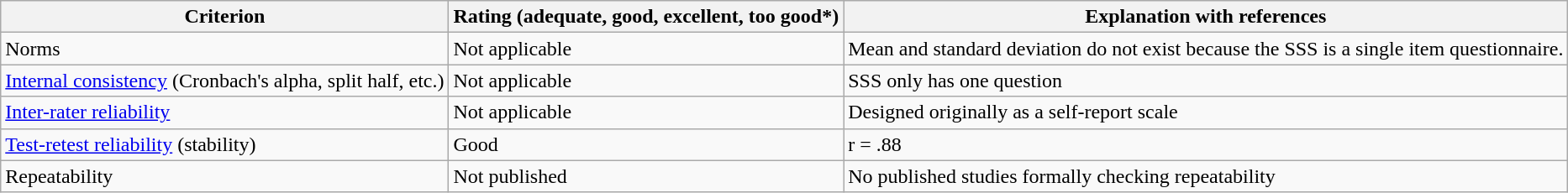<table class="wikitable">
<tr>
<th>Criterion</th>
<th>Rating (adequate, good, excellent, too good*)</th>
<th>Explanation with references</th>
</tr>
<tr>
<td>Norms</td>
<td>Not applicable</td>
<td>Mean and standard deviation do not exist because the SSS is a single item questionnaire.</td>
</tr>
<tr>
<td><a href='#'>Internal consistency</a> (Cronbach's alpha, split half, etc.)</td>
<td>Not applicable</td>
<td>SSS only has one question</td>
</tr>
<tr>
<td><a href='#'>Inter-rater reliability</a></td>
<td>Not applicable</td>
<td>Designed originally as a self-report scale</td>
</tr>
<tr>
<td><a href='#'>Test-retest reliability</a> (stability)</td>
<td>Good</td>
<td>r = .88 </td>
</tr>
<tr>
<td>Repeatability</td>
<td>Not published</td>
<td>No published studies formally checking repeatability</td>
</tr>
</table>
